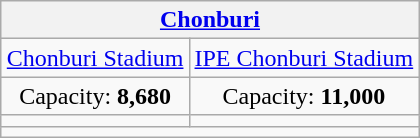<table class="wikitable" style="text-align:center;margin: auto">
<tr>
<th colspan=2><a href='#'>Chonburi</a></th>
</tr>
<tr>
<td><a href='#'>Chonburi Stadium</a></td>
<td><a href='#'>IPE Chonburi Stadium</a></td>
</tr>
<tr>
<td>Capacity: <strong>8,680</strong></td>
<td>Capacity: <strong>11,000</strong></td>
</tr>
<tr>
<td></td>
<td></td>
</tr>
<tr>
<td rowspan=2 colspan=2></td>
</tr>
</table>
